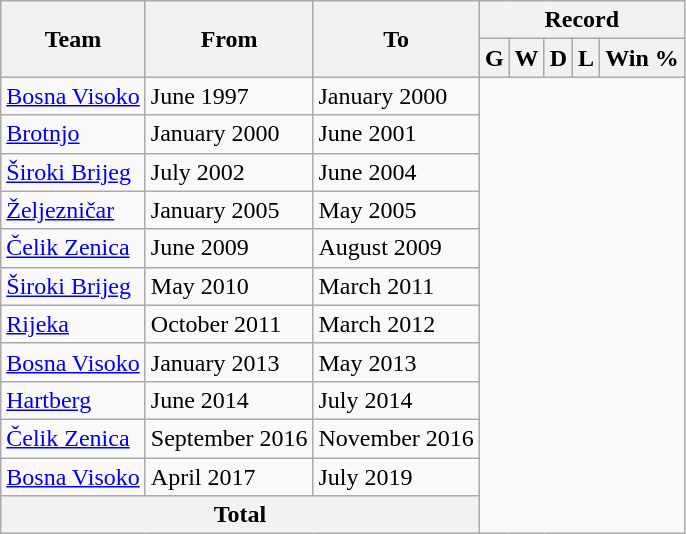<table class="wikitable" style="text-align: center">
<tr>
<th rowspan="2">Team</th>
<th rowspan="2">From</th>
<th rowspan="2">To</th>
<th colspan="9">Record</th>
</tr>
<tr>
<th>G</th>
<th>W</th>
<th>D</th>
<th>L</th>
<th>Win %</th>
</tr>
<tr>
<td align=left><a href='#'>Bosna Visoko</a></td>
<td align=left>June 1997</td>
<td align=left>January 2000<br></td>
</tr>
<tr>
<td align=left><a href='#'>Brotnjo</a></td>
<td align=left>January 2000</td>
<td align=left>June 2001<br></td>
</tr>
<tr>
<td align=left><a href='#'>Široki Brijeg</a></td>
<td align=left>July 2002</td>
<td align=left>June 2004<br></td>
</tr>
<tr>
<td align=left><a href='#'>Željezničar</a></td>
<td align=left>January 2005</td>
<td align=left>May 2005<br></td>
</tr>
<tr>
<td align=left><a href='#'>Čelik Zenica</a></td>
<td align=left>June 2009</td>
<td align=left>August 2009<br></td>
</tr>
<tr>
<td align=left><a href='#'>Široki Brijeg</a></td>
<td align=left>May 2010</td>
<td align=left>March 2011<br></td>
</tr>
<tr>
<td align=left><a href='#'>Rijeka</a></td>
<td align=left>October 2011</td>
<td align=left>March 2012<br></td>
</tr>
<tr>
<td align=left><a href='#'>Bosna Visoko</a></td>
<td align=left>January 2013</td>
<td align=left>May 2013<br></td>
</tr>
<tr>
<td align=left><a href='#'>Hartberg</a></td>
<td align=left>June 2014</td>
<td align=left>July 2014<br></td>
</tr>
<tr>
<td align=left><a href='#'>Čelik Zenica</a></td>
<td align=left>September 2016</td>
<td align=left>November 2016<br></td>
</tr>
<tr>
<td align=left><a href='#'>Bosna Visoko</a></td>
<td align=left>April 2017</td>
<td align=left>July 2019<br></td>
</tr>
<tr>
<th colspan="3">Total<br></th>
</tr>
</table>
